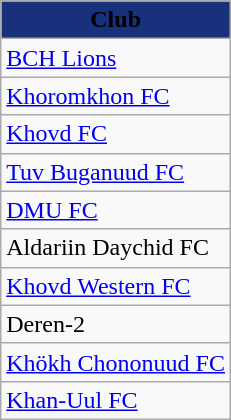<table class="wikitable sortable" style="text-align:left">
<tr>
<th style="background:#17317c;"><span>Club</span></th>
</tr>
<tr>
<td><a href='#'>BCH Lions</a></td>
</tr>
<tr>
<td><a href='#'>Khoromkhon FC</a></td>
</tr>
<tr>
<td><a href='#'>Khovd FC</a></td>
</tr>
<tr>
<td><a href='#'>Tuv Buganuud FC</a></td>
</tr>
<tr>
<td><a href='#'>DMU FC</a></td>
</tr>
<tr>
<td>Aldariin Daychid FC</td>
</tr>
<tr>
<td><a href='#'>Khovd Western FC</a></td>
</tr>
<tr>
<td>Deren-2</td>
</tr>
<tr>
<td><a href='#'>Khökh Chononuud FC</a></td>
</tr>
<tr>
<td><a href='#'>Khan-Uul FC</a></td>
</tr>
</table>
